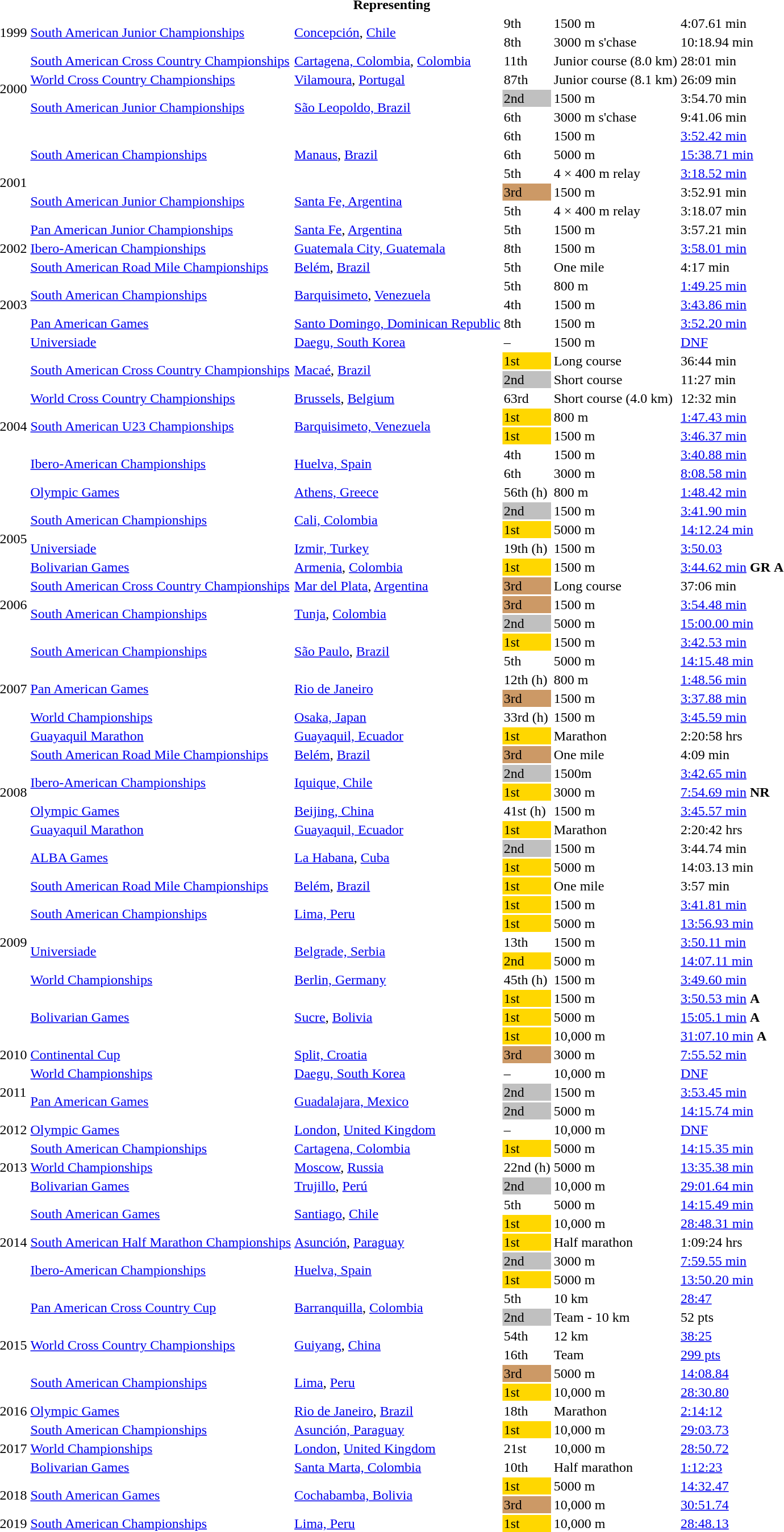<table>
<tr>
<th colspan="6">Representing </th>
</tr>
<tr>
<td rowspan=2>1999</td>
<td rowspan=2><a href='#'>South American Junior Championships</a></td>
<td rowspan=2><a href='#'>Concepción</a>, <a href='#'>Chile</a></td>
<td>9th</td>
<td>1500 m</td>
<td>4:07.61 min</td>
</tr>
<tr>
<td>8th</td>
<td>3000 m s'chase</td>
<td>10:18.94 min</td>
</tr>
<tr>
<td rowspan=4>2000</td>
<td><a href='#'>South American Cross Country Championships</a></td>
<td><a href='#'>Cartagena, Colombia</a>, <a href='#'>Colombia</a></td>
<td>11th</td>
<td>Junior course (8.0 km)</td>
<td>28:01 min</td>
</tr>
<tr>
<td><a href='#'>World Cross Country Championships</a></td>
<td><a href='#'>Vilamoura</a>, <a href='#'>Portugal</a></td>
<td>87th</td>
<td>Junior course (8.1 km)</td>
<td>26:09 min</td>
</tr>
<tr>
<td rowspan=2><a href='#'>South American Junior Championships</a></td>
<td rowspan=2><a href='#'>São Leopoldo, Brazil</a></td>
<td bgcolor="silver">2nd</td>
<td>1500 m</td>
<td>3:54.70 min</td>
</tr>
<tr>
<td>6th</td>
<td>3000 m s'chase</td>
<td>9:41.06 min</td>
</tr>
<tr>
<td rowspan=6>2001</td>
<td rowspan=3><a href='#'>South American Championships</a></td>
<td rowspan=3><a href='#'>Manaus</a>, <a href='#'>Brazil</a></td>
<td>6th</td>
<td>1500 m</td>
<td><a href='#'>3:52.42 min</a></td>
</tr>
<tr>
<td>6th</td>
<td>5000 m</td>
<td><a href='#'>15:38.71 min</a></td>
</tr>
<tr>
<td>5th</td>
<td>4 × 400 m relay</td>
<td><a href='#'>3:18.52 min</a></td>
</tr>
<tr>
<td rowspan=2><a href='#'>South American Junior Championships</a></td>
<td rowspan=2><a href='#'>Santa Fe, Argentina</a></td>
<td bgcolor="cc9966">3rd</td>
<td>1500 m</td>
<td>3:52.91 min</td>
</tr>
<tr>
<td>5th</td>
<td>4 × 400 m relay</td>
<td>3:18.07 min</td>
</tr>
<tr>
<td><a href='#'>Pan American Junior Championships</a></td>
<td><a href='#'>Santa Fe</a>, <a href='#'>Argentina</a></td>
<td>5th</td>
<td>1500 m</td>
<td>3:57.21 min</td>
</tr>
<tr>
<td>2002</td>
<td><a href='#'>Ibero-American Championships</a></td>
<td><a href='#'>Guatemala City, Guatemala</a></td>
<td>8th</td>
<td>1500 m</td>
<td><a href='#'>3:58.01 min</a></td>
</tr>
<tr>
<td rowspan=5>2003</td>
<td><a href='#'>South American Road Mile Championships</a></td>
<td><a href='#'>Belém</a>, <a href='#'>Brazil</a></td>
<td>5th</td>
<td>One mile</td>
<td>4:17 min</td>
</tr>
<tr>
<td rowspan=2><a href='#'>South American Championships</a></td>
<td rowspan=2><a href='#'>Barquisimeto</a>, <a href='#'>Venezuela</a></td>
<td>5th</td>
<td>800 m</td>
<td><a href='#'>1:49.25 min</a></td>
</tr>
<tr>
<td>4th</td>
<td>1500 m</td>
<td><a href='#'>3:43.86 min</a></td>
</tr>
<tr>
<td><a href='#'>Pan American Games</a></td>
<td><a href='#'>Santo Domingo, Dominican Republic</a></td>
<td>8th</td>
<td>1500 m</td>
<td><a href='#'>3:52.20 min</a></td>
</tr>
<tr>
<td><a href='#'>Universiade</a></td>
<td><a href='#'>Daegu, South Korea</a></td>
<td>–</td>
<td>1500 m</td>
<td><a href='#'>DNF</a></td>
</tr>
<tr>
<td rowspan=8>2004</td>
<td rowspan=2><a href='#'>South American Cross Country Championships</a></td>
<td rowspan=2><a href='#'>Macaé</a>, <a href='#'>Brazil</a></td>
<td bgcolor="gold">1st</td>
<td>Long course</td>
<td>36:44 min</td>
</tr>
<tr>
<td bgcolor="silver">2nd</td>
<td>Short course</td>
<td>11:27 min</td>
</tr>
<tr>
<td><a href='#'>World Cross Country Championships</a></td>
<td><a href='#'>Brussels</a>, <a href='#'>Belgium</a></td>
<td>63rd</td>
<td>Short course (4.0 km)</td>
<td>12:32 min</td>
</tr>
<tr>
<td rowspan=2><a href='#'>South American U23 Championships</a></td>
<td rowspan=2><a href='#'>Barquisimeto, Venezuela</a></td>
<td bgcolor="gold">1st</td>
<td>800 m</td>
<td><a href='#'>1:47.43 min</a></td>
</tr>
<tr>
<td bgcolor="gold">1st</td>
<td>1500 m</td>
<td><a href='#'>3:46.37 min</a></td>
</tr>
<tr>
<td rowspan=2><a href='#'>Ibero-American Championships</a></td>
<td rowspan=2><a href='#'>Huelva, Spain</a></td>
<td>4th</td>
<td>1500 m</td>
<td><a href='#'>3:40.88 min</a></td>
</tr>
<tr>
<td>6th</td>
<td>3000 m</td>
<td><a href='#'>8:08.58 min</a></td>
</tr>
<tr>
<td><a href='#'>Olympic Games</a></td>
<td><a href='#'>Athens, Greece</a></td>
<td>56th (h)</td>
<td>800 m</td>
<td><a href='#'>1:48.42 min</a></td>
</tr>
<tr>
<td rowspan=4>2005</td>
<td rowspan=2><a href='#'>South American Championships</a></td>
<td rowspan=2><a href='#'>Cali, Colombia</a></td>
<td bgcolor="silver">2nd</td>
<td>1500 m</td>
<td><a href='#'>3:41.90 min</a></td>
</tr>
<tr>
<td bgcolor="gold">1st</td>
<td>5000 m</td>
<td><a href='#'>14:12.24 min</a></td>
</tr>
<tr>
<td><a href='#'>Universiade</a></td>
<td><a href='#'>Izmir, Turkey</a></td>
<td>19th (h)</td>
<td>1500 m</td>
<td><a href='#'>3:50.03</a></td>
</tr>
<tr>
<td><a href='#'>Bolivarian Games</a></td>
<td><a href='#'>Armenia</a>, <a href='#'>Colombia</a></td>
<td bgcolor=gold>1st</td>
<td>1500 m</td>
<td><a href='#'>3:44.62 min</a> <strong>GR</strong> <strong>A</strong></td>
</tr>
<tr>
<td rowspan=3>2006</td>
<td><a href='#'>South American Cross Country Championships</a></td>
<td><a href='#'>Mar del Plata</a>, <a href='#'>Argentina</a></td>
<td bgcolor="cc9966">3rd</td>
<td>Long course</td>
<td>37:06 min</td>
</tr>
<tr>
<td rowspan=2><a href='#'>South American Championships</a></td>
<td rowspan=2><a href='#'>Tunja</a>, <a href='#'>Colombia</a></td>
<td bgcolor="cc9966">3rd</td>
<td>1500 m</td>
<td><a href='#'>3:54.48 min</a></td>
</tr>
<tr>
<td bgcolor="silver">2nd</td>
<td>5000 m</td>
<td><a href='#'>15:00.00 min</a></td>
</tr>
<tr>
<td rowspan=6>2007</td>
<td rowspan=2><a href='#'>South American Championships</a></td>
<td rowspan=2><a href='#'>São Paulo</a>, <a href='#'>Brazil</a></td>
<td bgcolor="gold">1st</td>
<td>1500 m</td>
<td><a href='#'>3:42.53 min</a></td>
</tr>
<tr>
<td>5th</td>
<td>5000 m</td>
<td><a href='#'>14:15.48 min</a></td>
</tr>
<tr>
<td rowspan=2><a href='#'>Pan American Games</a></td>
<td rowspan=2><a href='#'>Rio de Janeiro</a></td>
<td>12th (h)</td>
<td>800 m</td>
<td><a href='#'>1:48.56 min</a></td>
</tr>
<tr>
<td bgcolor="cc9966">3rd</td>
<td>1500 m</td>
<td><a href='#'>3:37.88 min</a></td>
</tr>
<tr>
<td><a href='#'>World Championships</a></td>
<td><a href='#'>Osaka, Japan</a></td>
<td>33rd (h)</td>
<td>1500 m</td>
<td><a href='#'>3:45.59 min</a></td>
</tr>
<tr>
<td><a href='#'>Guayaquil Marathon</a></td>
<td><a href='#'>Guayaquil, Ecuador</a></td>
<td bgcolor="gold">1st</td>
<td>Marathon</td>
<td>2:20:58 hrs</td>
</tr>
<tr>
<td rowspan=5>2008</td>
<td><a href='#'>South American Road Mile Championships</a></td>
<td><a href='#'>Belém</a>, <a href='#'>Brazil</a></td>
<td bgcolor="cc9966">3rd</td>
<td>One mile</td>
<td>4:09 min</td>
</tr>
<tr>
<td rowspan=2><a href='#'>Ibero-American Championships</a></td>
<td rowspan=2><a href='#'>Iquique, Chile</a></td>
<td bgcolor=silver>2nd</td>
<td>1500m</td>
<td><a href='#'>3:42.65 min</a></td>
</tr>
<tr>
<td bgcolor=gold>1st</td>
<td>3000 m</td>
<td><a href='#'>7:54.69 min</a> <strong>NR</strong></td>
</tr>
<tr>
<td><a href='#'>Olympic Games</a></td>
<td><a href='#'>Beijing, China</a></td>
<td>41st (h)</td>
<td>1500 m</td>
<td><a href='#'>3:45.57 min</a></td>
</tr>
<tr>
<td><a href='#'>Guayaquil Marathon</a></td>
<td><a href='#'>Guayaquil, Ecuador</a></td>
<td bgcolor="gold">1st</td>
<td>Marathon</td>
<td>2:20:42 hrs</td>
</tr>
<tr>
<td rowspan=11>2009</td>
<td rowspan=2><a href='#'>ALBA Games</a></td>
<td rowspan=2><a href='#'>La Habana</a>, <a href='#'>Cuba</a></td>
<td bgcolor=silver>2nd</td>
<td>1500 m</td>
<td>3:44.74 min</td>
</tr>
<tr>
<td bgcolor=gold>1st</td>
<td>5000 m</td>
<td>14:03.13 min</td>
</tr>
<tr>
<td><a href='#'>South American Road Mile Championships</a></td>
<td><a href='#'>Belém</a>, <a href='#'>Brazil</a></td>
<td bgcolor=gold>1st</td>
<td>One mile</td>
<td>3:57 min</td>
</tr>
<tr>
<td rowspan=2><a href='#'>South American Championships</a></td>
<td rowspan=2><a href='#'>Lima, Peru</a></td>
<td bgcolor="gold">1st</td>
<td>1500 m</td>
<td><a href='#'>3:41.81 min</a></td>
</tr>
<tr>
<td bgcolor="gold">1st</td>
<td>5000 m</td>
<td><a href='#'>13:56.93 min</a></td>
</tr>
<tr>
<td rowspan=2><a href='#'>Universiade</a></td>
<td rowspan=2><a href='#'>Belgrade, Serbia</a></td>
<td>13th</td>
<td>1500 m</td>
<td><a href='#'>3:50.11 min</a></td>
</tr>
<tr>
<td bgcolor=gold>2nd</td>
<td>5000 m</td>
<td><a href='#'>14:07.11 min</a></td>
</tr>
<tr>
<td><a href='#'>World Championships</a></td>
<td><a href='#'>Berlin, Germany</a></td>
<td>45th (h)</td>
<td>1500 m</td>
<td><a href='#'>3:49.60 min</a></td>
</tr>
<tr>
<td rowspan=3><a href='#'>Bolivarian Games</a></td>
<td rowspan=3><a href='#'>Sucre</a>, <a href='#'>Bolivia</a></td>
<td bgcolor=gold>1st</td>
<td>1500 m</td>
<td><a href='#'>3:50.53 min</a> <strong>A</strong></td>
</tr>
<tr>
<td bgcolor=gold>1st</td>
<td>5000 m</td>
<td><a href='#'>15:05.1 min</a> <strong>A</strong></td>
</tr>
<tr>
<td bgcolor=gold>1st</td>
<td>10,000 m</td>
<td><a href='#'>31:07.10 min</a> <strong>A</strong></td>
</tr>
<tr>
<td>2010</td>
<td><a href='#'>Continental Cup</a></td>
<td><a href='#'>Split, Croatia</a></td>
<td bgcolor="cc9966">3rd</td>
<td>3000 m</td>
<td><a href='#'>7:55.52 min</a></td>
</tr>
<tr>
<td rowspan=3>2011</td>
<td><a href='#'>World Championships</a></td>
<td><a href='#'>Daegu, South Korea</a></td>
<td>–</td>
<td>10,000 m</td>
<td><a href='#'>DNF</a></td>
</tr>
<tr>
<td rowspan=2><a href='#'>Pan American Games</a></td>
<td rowspan=2><a href='#'>Guadalajara, Mexico</a></td>
<td bgcolor="silver">2nd</td>
<td>1500 m</td>
<td><a href='#'>3:53.45 min</a></td>
</tr>
<tr>
<td bgcolor="silver">2nd</td>
<td>5000 m</td>
<td><a href='#'>14:15.74 min</a></td>
</tr>
<tr>
<td>2012</td>
<td><a href='#'>Olympic Games</a></td>
<td><a href='#'>London</a>, <a href='#'>United Kingdom</a></td>
<td>–</td>
<td>10,000 m</td>
<td><a href='#'>DNF</a></td>
</tr>
<tr>
<td rowspan=3>2013</td>
<td><a href='#'>South American Championships</a></td>
<td><a href='#'>Cartagena, Colombia</a></td>
<td bgcolor="gold">1st</td>
<td>5000 m</td>
<td><a href='#'>14:15.35 min</a></td>
</tr>
<tr>
<td><a href='#'>World Championships</a></td>
<td><a href='#'>Moscow</a>, <a href='#'>Russia</a></td>
<td>22nd (h)</td>
<td>5000 m</td>
<td><a href='#'>13:35.38 min</a></td>
</tr>
<tr>
<td><a href='#'>Bolivarian Games</a></td>
<td><a href='#'>Trujillo</a>, <a href='#'>Perú</a></td>
<td bgcolor=silver>2nd</td>
<td>10,000 m</td>
<td><a href='#'>29:01.64 min</a></td>
</tr>
<tr>
<td rowspan=5>2014</td>
<td rowspan=2><a href='#'>South American Games</a></td>
<td rowspan=2><a href='#'>Santiago</a>, <a href='#'>Chile</a></td>
<td>5th</td>
<td>5000 m</td>
<td><a href='#'>14:15.49 min</a></td>
</tr>
<tr>
<td bgcolor=gold>1st</td>
<td>10,000 m</td>
<td><a href='#'>28:48.31 min</a></td>
</tr>
<tr>
<td><a href='#'>South American Half Marathon Championships</a></td>
<td><a href='#'>Asunción</a>, <a href='#'>Paraguay</a></td>
<td bgcolor=gold>1st</td>
<td>Half marathon</td>
<td>1:09:24 hrs</td>
</tr>
<tr>
<td rowspan=2><a href='#'>Ibero-American Championships</a></td>
<td rowspan=2><a href='#'>Huelva, Spain</a></td>
<td bgcolor=silver>2nd</td>
<td>3000 m</td>
<td><a href='#'>7:59.55 min</a></td>
</tr>
<tr>
<td bgcolor=gold>1st</td>
<td>5000 m</td>
<td><a href='#'>13:50.20 min</a></td>
</tr>
<tr>
<td rowspan=6>2015</td>
<td rowspan=2><a href='#'>Pan American Cross Country Cup</a></td>
<td rowspan=2><a href='#'>Barranquilla</a>, <a href='#'>Colombia</a></td>
<td>5th</td>
<td>10 km</td>
<td><a href='#'>28:47</a></td>
</tr>
<tr>
<td bgcolor=silver>2nd</td>
<td>Team - 10 km</td>
<td>52 pts</td>
</tr>
<tr>
<td rowspan=2><a href='#'>World Cross Country Championships</a></td>
<td rowspan=2><a href='#'>Guiyang</a>, <a href='#'>China</a></td>
<td>54th</td>
<td>12 km</td>
<td><a href='#'>38:25</a></td>
</tr>
<tr>
<td>16th</td>
<td>Team</td>
<td><a href='#'>299 pts</a></td>
</tr>
<tr>
<td rowspan=2><a href='#'>South American Championships</a></td>
<td rowspan=2><a href='#'>Lima</a>, <a href='#'>Peru</a></td>
<td bgcolor="cc9966">3rd</td>
<td>5000 m</td>
<td><a href='#'>14:08.84</a></td>
</tr>
<tr>
<td bgcolor=gold>1st</td>
<td>10,000 m</td>
<td><a href='#'>28:30.80</a></td>
</tr>
<tr>
<td>2016</td>
<td><a href='#'>Olympic Games</a></td>
<td><a href='#'>Rio de Janeiro</a>, <a href='#'>Brazil</a></td>
<td>18th</td>
<td>Marathon</td>
<td><a href='#'>2:14:12</a></td>
</tr>
<tr>
<td rowspan=3>2017</td>
<td><a href='#'>South American Championships</a></td>
<td><a href='#'>Asunción, Paraguay</a></td>
<td bgcolor=gold>1st</td>
<td>10,000 m</td>
<td><a href='#'>29:03.73</a></td>
</tr>
<tr>
<td><a href='#'>World Championships</a></td>
<td><a href='#'>London</a>, <a href='#'>United Kingdom</a></td>
<td>21st</td>
<td>10,000 m</td>
<td><a href='#'>28:50.72</a></td>
</tr>
<tr>
<td><a href='#'>Bolivarian Games</a></td>
<td><a href='#'>Santa Marta, Colombia</a></td>
<td>10th</td>
<td>Half marathon</td>
<td><a href='#'>1:12:23</a></td>
</tr>
<tr>
<td rowspan=2>2018</td>
<td rowspan=2><a href='#'>South American Games</a></td>
<td rowspan=2><a href='#'>Cochabamba, Bolivia</a></td>
<td bgcolor=gold>1st</td>
<td>5000 m</td>
<td><a href='#'>14:32.47</a></td>
</tr>
<tr>
<td bgcolor=cc9966>3rd</td>
<td>10,000 m</td>
<td><a href='#'>30:51.74</a></td>
</tr>
<tr>
<td>2019</td>
<td><a href='#'>South American Championships</a></td>
<td><a href='#'>Lima, Peru</a></td>
<td bgcolor=gold>1st</td>
<td>10,000 m</td>
<td><a href='#'>28:48.13</a></td>
</tr>
</table>
